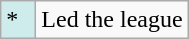<table class="wikitable">
<tr>
<td style="background:#CFECEC; width:1em">*</td>
<td>Led the league</td>
</tr>
</table>
